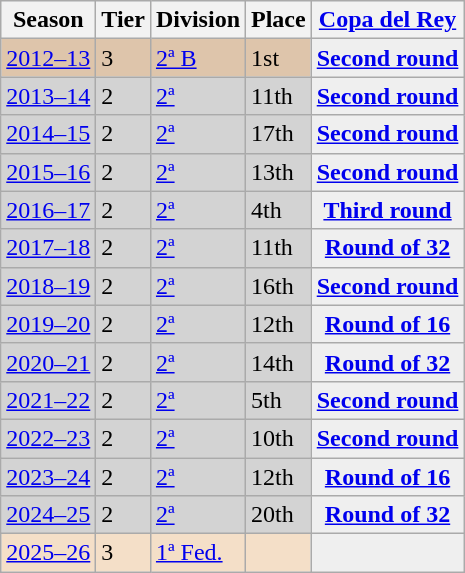<table class="wikitable">
<tr style="background:#f0f6fa;">
<th>Season</th>
<th>Tier</th>
<th>Division</th>
<th>Place</th>
<th><a href='#'>Copa del Rey</a></th>
</tr>
<tr>
<td style="background:#DEC5AB;"><a href='#'>2012–13</a></td>
<td style="background:#DEC5AB;">3</td>
<td style="background:#DEC5AB;"><a href='#'>2ª B</a></td>
<td style="background:#DEC5AB;">1st</td>
<th style="background:#efefef;"><a href='#'>Second round</a></th>
</tr>
<tr>
<td style="background:#D3D3D3;"><a href='#'>2013–14</a></td>
<td style="background:#D3D3D3;">2</td>
<td style="background:#D3D3D3;"><a href='#'>2ª</a></td>
<td style="background:#D3D3D3;">11th</td>
<th style="background:#efefef;"><a href='#'>Second round</a></th>
</tr>
<tr>
<td style="background:#D3D3D3;"><a href='#'>2014–15</a></td>
<td style="background:#D3D3D3;">2</td>
<td style="background:#D3D3D3;"><a href='#'>2ª</a></td>
<td style="background:#D3D3D3;">17th</td>
<th style="background:#efefef;"><a href='#'>Second round</a></th>
</tr>
<tr>
<td style="background:#D3D3D3;"><a href='#'>2015–16</a></td>
<td style="background:#D3D3D3;">2</td>
<td style="background:#D3D3D3;"><a href='#'>2ª</a></td>
<td style="background:#D3D3D3;">13th</td>
<th style="background:#efefef;"><a href='#'>Second round</a></th>
</tr>
<tr>
<td style="background:#D3D3D3;"><a href='#'>2016–17</a></td>
<td style="background:#D3D3D3;">2</td>
<td style="background:#D3D3D3;"><a href='#'>2ª</a></td>
<td style="background:#D3D3D3;">4th</td>
<th style="background:#efefef;"><a href='#'>Third round</a></th>
</tr>
<tr>
<td style="background:#D3D3D3;"><a href='#'>2017–18</a></td>
<td style="background:#D3D3D3;">2</td>
<td style="background:#D3D3D3;"><a href='#'>2ª</a></td>
<td style="background:#D3D3D3;">11th</td>
<th style="background:#efefef;"><a href='#'>Round of 32</a></th>
</tr>
<tr>
<td style="background:#D3D3D3;"><a href='#'>2018–19</a></td>
<td style="background:#D3D3D3;">2</td>
<td style="background:#D3D3D3;"><a href='#'>2ª</a></td>
<td style="background:#D3D3D3;">16th</td>
<th style="background:#efefef;"><a href='#'>Second round</a></th>
</tr>
<tr>
<td style="background:#D3D3D3;"><a href='#'>2019–20</a></td>
<td style="background:#D3D3D3;">2</td>
<td style="background:#D3D3D3;"><a href='#'>2ª</a></td>
<td style="background:#D3D3D3;">12th</td>
<th style="background:#efefef;"><a href='#'>Round of 16</a></th>
</tr>
<tr>
<td style="background:#D3D3D3;"><a href='#'>2020–21</a></td>
<td style="background:#D3D3D3;">2</td>
<td style="background:#D3D3D3;"><a href='#'>2ª</a></td>
<td style="background:#D3D3D3;">14th</td>
<th style="background:#efefef;"><a href='#'>Round of 32</a></th>
</tr>
<tr>
<td style="background:#D3D3D3;"><a href='#'>2021–22</a></td>
<td style="background:#D3D3D3;">2</td>
<td style="background:#D3D3D3;"><a href='#'>2ª</a></td>
<td style="background:#D3D3D3;">5th</td>
<th style="background:#efefef;"><a href='#'>Second round</a></th>
</tr>
<tr>
<td style="background:#D3D3D3;"><a href='#'>2022–23</a></td>
<td style="background:#D3D3D3;">2</td>
<td style="background:#D3D3D3;"><a href='#'>2ª</a></td>
<td style="background:#D3D3D3;">10th</td>
<th style="background:#efefef;"><a href='#'>Second round</a></th>
</tr>
<tr>
<td style="background:#D3D3D3;"><a href='#'>2023–24</a></td>
<td style="background:#D3D3D3;">2</td>
<td style="background:#D3D3D3;"><a href='#'>2ª</a></td>
<td style="background:#D3D3D3;">12th</td>
<th style="background:#efefef;"><a href='#'>Round of 16</a></th>
</tr>
<tr>
<td style="background:#D3D3D3;"><a href='#'>2024–25</a></td>
<td style="background:#D3D3D3;">2</td>
<td style="background:#D3D3D3;"><a href='#'>2ª</a></td>
<td style="background:#D3D3D3;">20th</td>
<th style="background:#efefef;"><a href='#'>Round of 32</a></th>
</tr>
<tr>
<td style="background:#F4DFC8;"><a href='#'>2025–26</a></td>
<td style="background:#F4DFC8;">3</td>
<td style="background:#F4DFC8;"><a href='#'>1ª Fed.</a></td>
<td style="background:#F4DFC8;"></td>
<th style="background:#efefef;"></th>
</tr>
</table>
